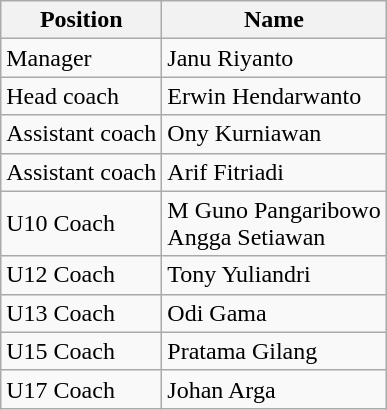<table class="wikitable">
<tr>
<th>Position</th>
<th>Name</th>
</tr>
<tr>
<td>Manager</td>
<td> Janu Riyanto</td>
</tr>
<tr>
<td>Head coach</td>
<td> Erwin Hendarwanto</td>
</tr>
<tr>
<td>Assistant coach</td>
<td> Ony Kurniawan</td>
</tr>
<tr>
<td>Assistant coach</td>
<td> Arif Fitriadi</td>
</tr>
<tr>
<td>U10 Coach</td>
<td> M Guno Pangaribowo <br>  Angga Setiawan</td>
</tr>
<tr>
<td>U12 Coach</td>
<td> Tony Yuliandri</td>
</tr>
<tr>
<td>U13 Coach</td>
<td> Odi Gama</td>
</tr>
<tr>
<td>U15 Coach</td>
<td> Pratama Gilang</td>
</tr>
<tr>
<td>U17 Coach</td>
<td> Johan Arga</td>
</tr>
</table>
